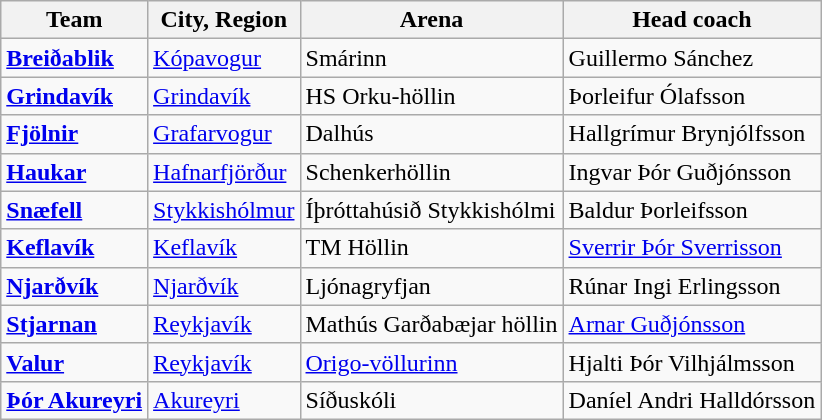<table class="wikitable">
<tr>
<th>Team</th>
<th>City, Region</th>
<th>Arena</th>
<th>Head coach</th>
</tr>
<tr>
<td><strong><a href='#'>Breiðablik</a></strong></td>
<td><a href='#'>Kópavogur</a></td>
<td>Smárinn</td>
<td> Guillermo Sánchez</td>
</tr>
<tr>
<td><strong><a href='#'>Grindavík</a></strong></td>
<td><a href='#'>Grindavík</a></td>
<td>HS Orku-höllin</td>
<td> Þorleifur Ólafsson</td>
</tr>
<tr>
<td><strong><a href='#'>Fjölnir</a></strong></td>
<td><a href='#'>Grafarvogur</a></td>
<td>Dalhús</td>
<td> Hallgrímur Brynjólfsson</td>
</tr>
<tr>
<td><strong><a href='#'>Haukar</a> </strong></td>
<td><a href='#'>Hafnarfjörður</a></td>
<td>Schenkerhöllin</td>
<td> Ingvar Þór Guðjónsson</td>
</tr>
<tr>
<td><strong><a href='#'>Snæfell</a></strong></td>
<td><a href='#'>Stykkishólmur</a></td>
<td>Íþróttahúsið Stykkishólmi</td>
<td> Baldur Þorleifsson</td>
</tr>
<tr>
<td><strong><a href='#'>Keflavík</a></strong></td>
<td><a href='#'>Keflavík</a></td>
<td>TM Höllin</td>
<td> <a href='#'>Sverrir Þór Sverrisson</a></td>
</tr>
<tr>
<td><strong><a href='#'>Njarðvík</a></strong></td>
<td><a href='#'>Njarðvík</a></td>
<td>Ljónagryfjan</td>
<td> Rúnar Ingi Erlingsson</td>
</tr>
<tr>
<td><strong><a href='#'>Stjarnan</a> </strong></td>
<td><a href='#'>Reykjavík</a></td>
<td>Mathús Garðabæjar höllin</td>
<td> <a href='#'>Arnar Guðjónsson</a></td>
</tr>
<tr>
<td><strong><a href='#'>Valur</a></strong></td>
<td><a href='#'>Reykjavík</a></td>
<td><a href='#'>Origo-völlurinn</a></td>
<td> Hjalti Þór Vilhjálmsson</td>
</tr>
<tr>
<td><strong><a href='#'>Þór Akureyri</a> </strong></td>
<td><a href='#'>Akureyri</a></td>
<td>Síðuskóli</td>
<td> Daníel Andri Halldórsson</td>
</tr>
</table>
